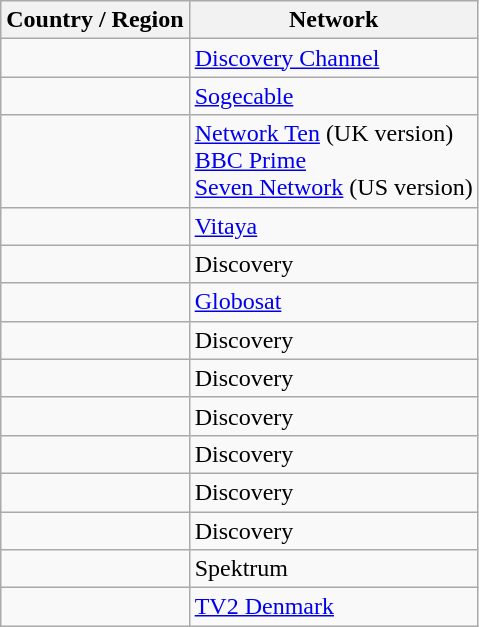<table class="wikitable">
<tr>
<th>Country / Region</th>
<th>Network</th>
</tr>
<tr>
<td></td>
<td><a href='#'>Discovery Channel</a></td>
</tr>
<tr>
<td></td>
<td><a href='#'>Sogecable</a></td>
</tr>
<tr>
<td></td>
<td><a href='#'>Network Ten</a> (UK version)<br><a href='#'>BBC Prime</a><br><a href='#'>Seven Network</a> (US version)</td>
</tr>
<tr>
<td></td>
<td><a href='#'>Vitaya</a></td>
</tr>
<tr>
<td></td>
<td>Discovery</td>
</tr>
<tr>
<td></td>
<td><a href='#'>Globosat</a></td>
</tr>
<tr>
<td></td>
<td>Discovery</td>
</tr>
<tr>
<td></td>
<td>Discovery</td>
</tr>
<tr>
<td></td>
<td>Discovery</td>
</tr>
<tr>
<td></td>
<td>Discovery</td>
</tr>
<tr>
<td></td>
<td>Discovery</td>
</tr>
<tr>
<td></td>
<td>Discovery</td>
</tr>
<tr>
<td></td>
<td>Spektrum</td>
</tr>
<tr>
<td></td>
<td><a href='#'>TV2 Denmark</a></td>
</tr>
</table>
